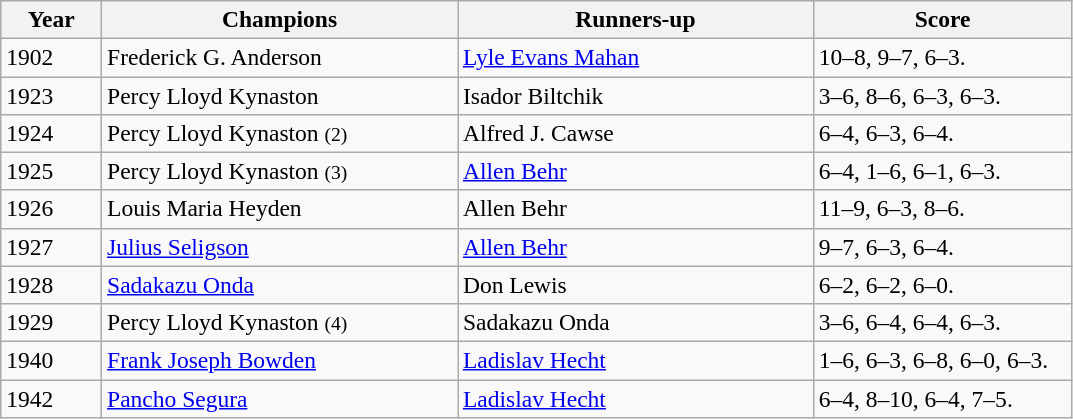<table class="wikitable" style="font-size:98%;">
<tr>
<th style="width:60px;">Year</th>
<th style="width:230px;">Champions</th>
<th style="width:230px;">Runners-up</th>
<th style="width:165px;">Score</th>
</tr>
<tr>
<td>1902</td>
<td> Frederick G. Anderson</td>
<td> <a href='#'>Lyle Evans Mahan</a></td>
<td>10–8, 9–7, 6–3.</td>
</tr>
<tr>
<td>1923</td>
<td> Percy Lloyd Kynaston</td>
<td> Isador Biltchik</td>
<td>3–6, 8–6, 6–3, 6–3.</td>
</tr>
<tr>
<td>1924</td>
<td> Percy Lloyd Kynaston <small>(2)</small></td>
<td> Alfred J. Cawse</td>
<td>6–4, 6–3, 6–4.</td>
</tr>
<tr>
<td>1925</td>
<td>  Percy Lloyd Kynaston <small>(3)</small></td>
<td> <a href='#'>Allen Behr</a></td>
<td>6–4, 1–6, 6–1, 6–3.</td>
</tr>
<tr>
<td>1926</td>
<td> Louis Maria Heyden</td>
<td> Allen Behr</td>
<td>11–9, 6–3, 8–6.</td>
</tr>
<tr>
<td>1927</td>
<td> <a href='#'>Julius Seligson</a></td>
<td> <a href='#'>Allen Behr</a></td>
<td>9–7, 6–3, 6–4.</td>
</tr>
<tr>
<td>1928</td>
<td> <a href='#'>Sadakazu Onda</a></td>
<td> Don Lewis</td>
<td>6–2, 6–2, 6–0.</td>
</tr>
<tr>
<td>1929</td>
<td>  Percy Lloyd Kynaston <small>(4)</small></td>
<td> Sadakazu Onda</td>
<td>3–6, 6–4, 6–4, 6–3.</td>
</tr>
<tr>
<td>1940</td>
<td> <a href='#'>Frank Joseph Bowden</a></td>
<td> <a href='#'>Ladislav Hecht</a></td>
<td>1–6, 6–3, 6–8, 6–0, 6–3.</td>
</tr>
<tr>
<td>1942</td>
<td> <a href='#'>Pancho Segura</a></td>
<td> <a href='#'>Ladislav Hecht</a></td>
<td>6–4, 8–10, 6–4, 7–5.</td>
</tr>
</table>
